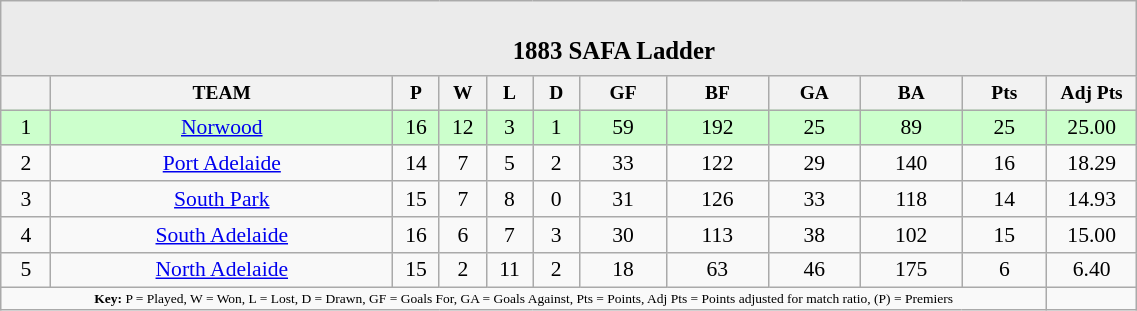<table class="wikitable" style="text-align: center; font-size: 90%; width: 60%">
<tr>
<td colspan="12" style="background: #EBEBEB;"><br><table border="0" width="100%" cellpadding="0" cellspacing="0">
<tr style="background: #EBEBEB;">
<td width="33%" style="border: 0;"></td>
<td style="border: 0; font-size: 115%;"><strong>1883 SAFA Ladder</strong></td>
<td width="25%" style="border: 0;"></td>
</tr>
</table>
</td>
</tr>
<tr style="text-align: center; font-size: 90%;">
<th></th>
<th>TEAM</th>
<th width="25">P</th>
<th width="25">W</th>
<th width="25">L</th>
<th width="25">D</th>
<th>GF</th>
<th>BF</th>
<th>GA</th>
<th>BA</th>
<th>Pts</th>
<th>Adj Pts</th>
</tr>
<tr style="background: #CCFFCC;">
<td>1</td>
<td><a href='#'>Norwood</a></td>
<td>16</td>
<td>12</td>
<td>3</td>
<td>1</td>
<td>59</td>
<td>192</td>
<td>25</td>
<td>89</td>
<td>25</td>
<td>25.00</td>
</tr>
<tr>
<td>2</td>
<td><a href='#'>Port Adelaide</a></td>
<td>14</td>
<td>7</td>
<td>5</td>
<td>2</td>
<td>33</td>
<td>122</td>
<td>29</td>
<td>140</td>
<td>16</td>
<td>18.29</td>
</tr>
<tr>
<td>3</td>
<td><a href='#'>South Park</a></td>
<td>15</td>
<td>7</td>
<td>8</td>
<td>0</td>
<td>31</td>
<td>126</td>
<td>33</td>
<td>118</td>
<td>14</td>
<td>14.93</td>
</tr>
<tr>
<td>4</td>
<td><a href='#'>South Adelaide</a></td>
<td>16</td>
<td>6</td>
<td>7</td>
<td>3</td>
<td>30</td>
<td>113</td>
<td>38</td>
<td>102</td>
<td>15</td>
<td>15.00</td>
</tr>
<tr>
<td>5</td>
<td><a href='#'>North Adelaide</a></td>
<td>15</td>
<td>2</td>
<td>11</td>
<td>2</td>
<td>18</td>
<td>63</td>
<td>46</td>
<td>175</td>
<td>6</td>
<td>6.40</td>
</tr>
<tr style="font-size: xx-small;">
<td colspan="11"><strong>Key:</strong> P = Played, W = Won, L = Lost, D = Drawn, GF = Goals For, GA = Goals Against, Pts = Points, Adj Pts = Points adjusted for match ratio, (P) = Premiers</td>
<td></td>
</tr>
</table>
